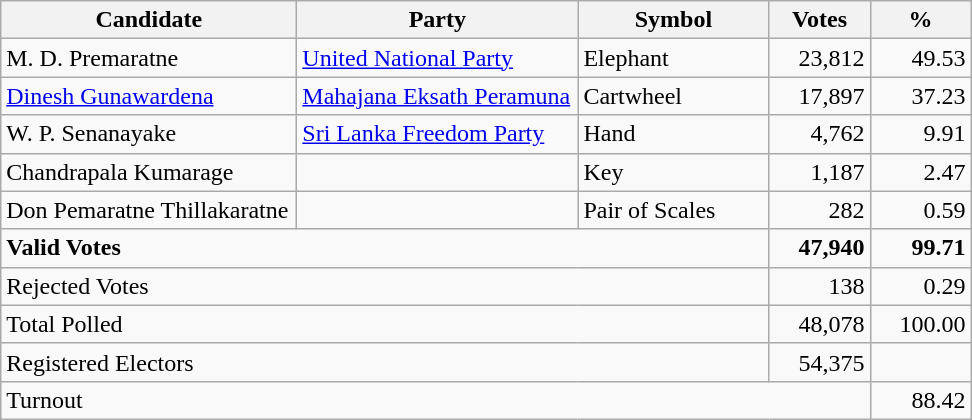<table class="wikitable" border="1" style="text-align:right;">
<tr>
<th align=left width="190">Candidate</th>
<th align=left width="180">Party</th>
<th align=left width="120">Symbol</th>
<th align=left width="60">Votes</th>
<th align=left width="60">%</th>
</tr>
<tr>
<td align=left>M. D. Premaratne</td>
<td align=left><a href='#'>United National Party</a></td>
<td align=left>Elephant</td>
<td align=right>23,812</td>
<td align=right>49.53</td>
</tr>
<tr>
<td align=left><a href='#'>Dinesh Gunawardena</a></td>
<td align=left><a href='#'>Mahajana Eksath Peramuna</a></td>
<td align=left>Cartwheel</td>
<td align=right>17,897</td>
<td align=right>37.23</td>
</tr>
<tr>
<td align=left>W. P. Senanayake</td>
<td align=left><a href='#'>Sri Lanka Freedom Party</a></td>
<td align=left>Hand</td>
<td align=right>4,762</td>
<td align=right>9.91</td>
</tr>
<tr>
<td align=left>Chandrapala Kumarage</td>
<td></td>
<td align=left>Key</td>
<td align=right>1,187</td>
<td align=right>2.47</td>
</tr>
<tr>
<td align=left>Don Pemaratne Thillakaratne</td>
<td></td>
<td align=left>Pair of Scales</td>
<td align=right>282</td>
<td align=right>0.59</td>
</tr>
<tr>
<td align=left colspan=3><strong>Valid Votes</strong></td>
<td align=right><strong>47,940</strong></td>
<td align=right><strong>99.71</strong></td>
</tr>
<tr>
<td align=left colspan=3>Rejected Votes</td>
<td align=right>138</td>
<td align=right>0.29</td>
</tr>
<tr>
<td align=left colspan=3>Total Polled</td>
<td align=right>48,078</td>
<td align=right>100.00</td>
</tr>
<tr>
<td align=left colspan=3>Registered Electors</td>
<td align=right>54,375</td>
<td></td>
</tr>
<tr>
<td align=left colspan=4>Turnout</td>
<td align=right>88.42</td>
</tr>
</table>
